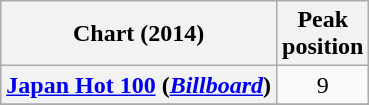<table class="wikitable plainrowheaders">
<tr>
<th>Chart (2014)</th>
<th>Peak<br>position</th>
</tr>
<tr>
<th scope="row"><a href='#'>Japan Hot 100</a> (<em><a href='#'>Billboard</a></em>)</th>
<td style="text-align:center;">9</td>
</tr>
<tr>
</tr>
</table>
